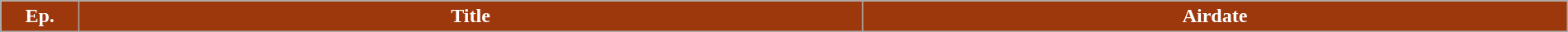<table class="wikitable" width="100%">
<tr>
<th style="background:#9C380C; color:#ffffff"  width="5%">Ep.</th>
<th style="background:#9C380C; color:#ffffff"  width="50%">Title</th>
<th style="background:#9C380C; color:#ffffff"  width="45%">Airdate<br>
</th>
</tr>
</table>
